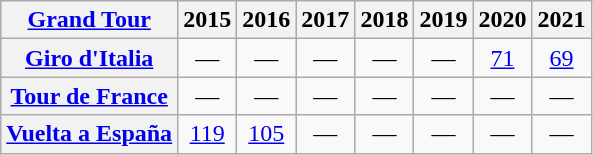<table class="wikitable plainrowheaders">
<tr>
<th scope="col"><a href='#'>Grand Tour</a></th>
<th scope="col">2015</th>
<th scope="col">2016</th>
<th scope="col">2017</th>
<th scope="col">2018</th>
<th scope="col">2019</th>
<th scope="col">2020</th>
<th scope="col">2021</th>
</tr>
<tr style="text-align:center;">
<th scope="row"> <a href='#'>Giro d'Italia</a></th>
<td>—</td>
<td>—</td>
<td>—</td>
<td>—</td>
<td>—</td>
<td><a href='#'>71</a></td>
<td><a href='#'>69</a></td>
</tr>
<tr style="text-align:center;">
<th scope="row"> <a href='#'>Tour de France</a></th>
<td>—</td>
<td>—</td>
<td>—</td>
<td>—</td>
<td>—</td>
<td>—</td>
<td>—</td>
</tr>
<tr style="text-align:center;">
<th scope="row"> <a href='#'>Vuelta a España</a></th>
<td><a href='#'>119</a></td>
<td><a href='#'>105</a></td>
<td>—</td>
<td>—</td>
<td>—</td>
<td>—</td>
<td>—</td>
</tr>
</table>
